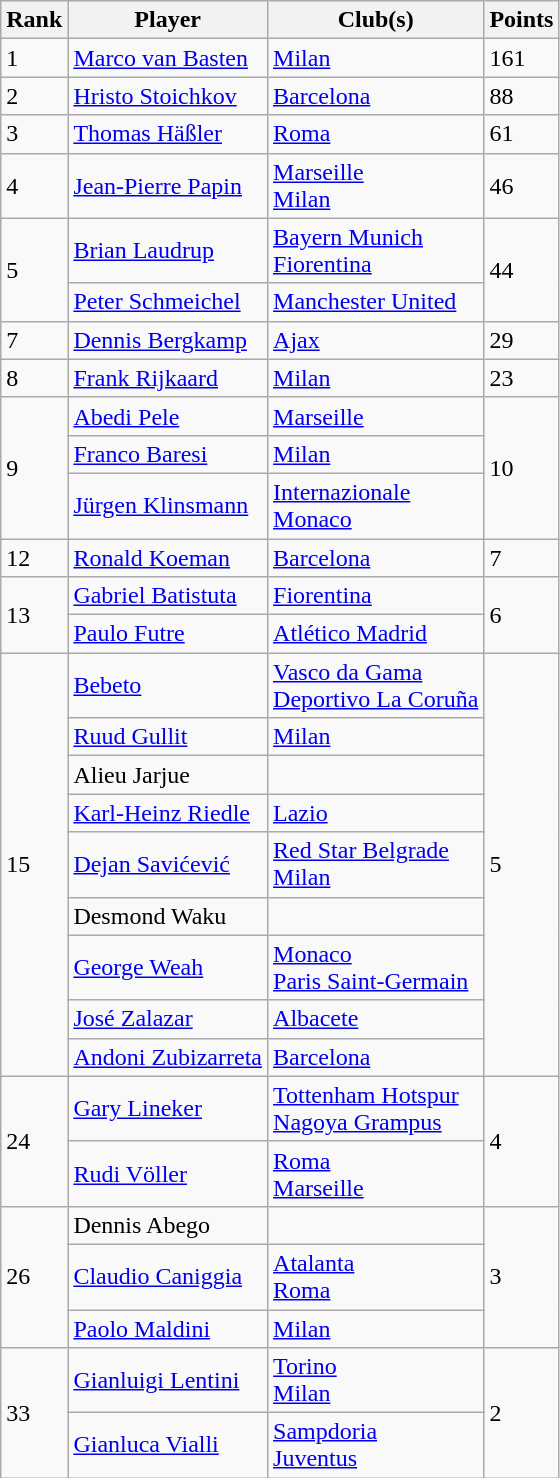<table class="wikitable">
<tr>
<th>Rank</th>
<th>Player</th>
<th>Club(s)</th>
<th>Points</th>
</tr>
<tr>
<td>1</td>
<td> <a href='#'>Marco van Basten</a></td>
<td> <a href='#'>Milan</a></td>
<td>161</td>
</tr>
<tr>
<td>2</td>
<td> <a href='#'>Hristo Stoichkov</a></td>
<td> <a href='#'>Barcelona</a></td>
<td>88</td>
</tr>
<tr>
<td>3</td>
<td> <a href='#'>Thomas Häßler</a></td>
<td> <a href='#'>Roma</a></td>
<td>61</td>
</tr>
<tr>
<td>4</td>
<td> <a href='#'>Jean-Pierre Papin</a></td>
<td> <a href='#'>Marseille</a><br> <a href='#'>Milan</a></td>
<td>46</td>
</tr>
<tr>
<td rowspan="2">5</td>
<td> <a href='#'>Brian Laudrup</a></td>
<td> <a href='#'>Bayern Munich</a><br> <a href='#'>Fiorentina</a></td>
<td rowspan="2">44</td>
</tr>
<tr>
<td> <a href='#'>Peter Schmeichel</a></td>
<td> <a href='#'>Manchester United</a></td>
</tr>
<tr>
<td>7</td>
<td> <a href='#'>Dennis Bergkamp</a></td>
<td> <a href='#'>Ajax</a></td>
<td>29</td>
</tr>
<tr>
<td>8</td>
<td> <a href='#'>Frank Rijkaard</a></td>
<td> <a href='#'>Milan</a></td>
<td>23</td>
</tr>
<tr>
<td rowspan="3">9</td>
<td> <a href='#'>Abedi Pele</a></td>
<td> <a href='#'>Marseille</a></td>
<td rowspan="3">10</td>
</tr>
<tr>
<td> <a href='#'>Franco Baresi</a></td>
<td> <a href='#'>Milan</a></td>
</tr>
<tr>
<td> <a href='#'>Jürgen Klinsmann</a></td>
<td> <a href='#'>Internazionale</a><br> <a href='#'>Monaco</a></td>
</tr>
<tr>
<td>12</td>
<td> <a href='#'>Ronald Koeman</a></td>
<td> <a href='#'>Barcelona</a></td>
<td>7</td>
</tr>
<tr>
<td rowspan="2">13</td>
<td> <a href='#'>Gabriel Batistuta</a></td>
<td> <a href='#'>Fiorentina</a></td>
<td rowspan="2">6</td>
</tr>
<tr>
<td> <a href='#'>Paulo Futre</a></td>
<td> <a href='#'>Atlético Madrid</a></td>
</tr>
<tr>
<td rowspan="9">15</td>
<td> <a href='#'>Bebeto</a></td>
<td> <a href='#'>Vasco da Gama</a><br> <a href='#'>Deportivo La Coruña</a></td>
<td rowspan="9">5</td>
</tr>
<tr>
<td> <a href='#'>Ruud Gullit</a></td>
<td> <a href='#'>Milan</a></td>
</tr>
<tr>
<td> Alieu Jarjue</td>
<td></td>
</tr>
<tr>
<td> <a href='#'>Karl-Heinz Riedle</a></td>
<td> <a href='#'>Lazio</a></td>
</tr>
<tr>
<td> <a href='#'>Dejan Savićević</a></td>
<td> <a href='#'>Red Star Belgrade</a><br> <a href='#'>Milan</a></td>
</tr>
<tr>
<td> Desmond Waku</td>
<td></td>
</tr>
<tr>
<td> <a href='#'>George Weah</a></td>
<td> <a href='#'>Monaco</a><br> <a href='#'>Paris Saint-Germain</a></td>
</tr>
<tr>
<td> <a href='#'>José Zalazar</a></td>
<td> <a href='#'>Albacete</a></td>
</tr>
<tr>
<td> <a href='#'>Andoni Zubizarreta</a></td>
<td> <a href='#'>Barcelona</a></td>
</tr>
<tr>
<td rowspan="2">24</td>
<td> <a href='#'>Gary Lineker</a></td>
<td> <a href='#'>Tottenham Hotspur</a><br> <a href='#'>Nagoya Grampus</a></td>
<td rowspan="2">4</td>
</tr>
<tr>
<td> <a href='#'>Rudi Völler</a></td>
<td> <a href='#'>Roma</a><br> <a href='#'>Marseille</a></td>
</tr>
<tr>
<td rowspan="3">26</td>
<td> Dennis Abego</td>
<td></td>
<td rowspan="3">3</td>
</tr>
<tr>
<td> <a href='#'>Claudio Caniggia</a></td>
<td> <a href='#'>Atalanta</a><br> <a href='#'>Roma</a></td>
</tr>
<tr>
<td> <a href='#'>Paolo Maldini</a></td>
<td> <a href='#'>Milan</a></td>
</tr>
<tr>
<td rowspan="2">33</td>
<td> <a href='#'>Gianluigi Lentini</a></td>
<td> <a href='#'>Torino</a><br> <a href='#'>Milan</a></td>
<td rowspan="2">2</td>
</tr>
<tr>
<td> <a href='#'>Gianluca Vialli</a></td>
<td> <a href='#'>Sampdoria</a><br> <a href='#'>Juventus</a></td>
</tr>
</table>
